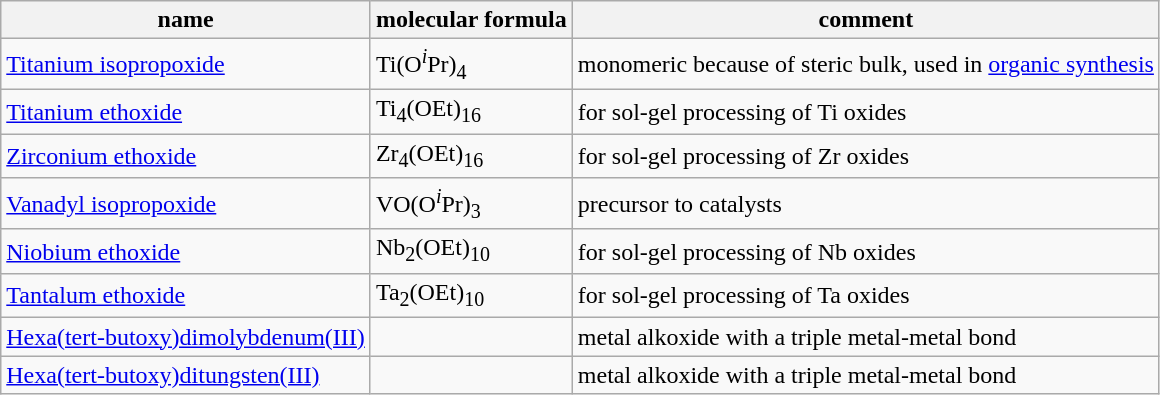<table class="wikitable" border="1">
<tr>
<th>name</th>
<th>molecular formula</th>
<th>comment</th>
</tr>
<tr>
<td><a href='#'>Titanium isopropoxide</a></td>
<td>Ti(O<sup><em>i</em></sup>Pr)<sub>4</sub></td>
<td>monomeric because of steric bulk, used in <a href='#'>organic synthesis</a></td>
</tr>
<tr>
<td><a href='#'>Titanium ethoxide</a></td>
<td>Ti<sub>4</sub>(OEt)<sub>16</sub></td>
<td>for sol-gel processing of Ti oxides</td>
</tr>
<tr>
<td><a href='#'>Zirconium ethoxide</a></td>
<td>Zr<sub>4</sub>(OEt)<sub>16</sub></td>
<td>for sol-gel processing of Zr oxides</td>
</tr>
<tr>
<td><a href='#'>Vanadyl isopropoxide</a></td>
<td>VO(O<sup><em>i</em></sup>Pr)<sub>3</sub></td>
<td>precursor to catalysts</td>
</tr>
<tr>
<td><a href='#'>Niobium ethoxide</a></td>
<td>Nb<sub>2</sub>(OEt)<sub>10</sub></td>
<td>for sol-gel processing of Nb oxides</td>
</tr>
<tr>
<td><a href='#'>Tantalum ethoxide</a></td>
<td>Ta<sub>2</sub>(OEt)<sub>10</sub></td>
<td>for sol-gel processing of Ta oxides</td>
</tr>
<tr>
<td><a href='#'>Hexa(tert-butoxy)dimolybdenum(III)</a></td>
<td></td>
<td>metal alkoxide with a triple metal-metal bond</td>
</tr>
<tr>
<td><a href='#'>Hexa(tert-butoxy)ditungsten(III)</a></td>
<td></td>
<td>metal alkoxide with a triple metal-metal bond</td>
</tr>
</table>
